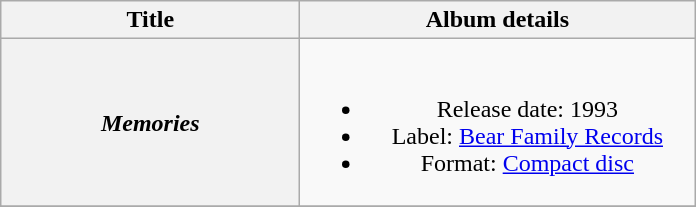<table class="wikitable plainrowheaders" style="text-align:center;">
<tr>
<th scope="col" style="width:12em;">Title</th>
<th scope="col" style="width:16em;">Album details</th>
</tr>
<tr>
<th scope="row"><em>Memories</em></th>
<td><br><ul><li>Release date: 1993</li><li>Label: <a href='#'>Bear Family Records</a></li><li>Format: <a href='#'>Compact disc</a></li></ul></td>
</tr>
<tr>
</tr>
</table>
